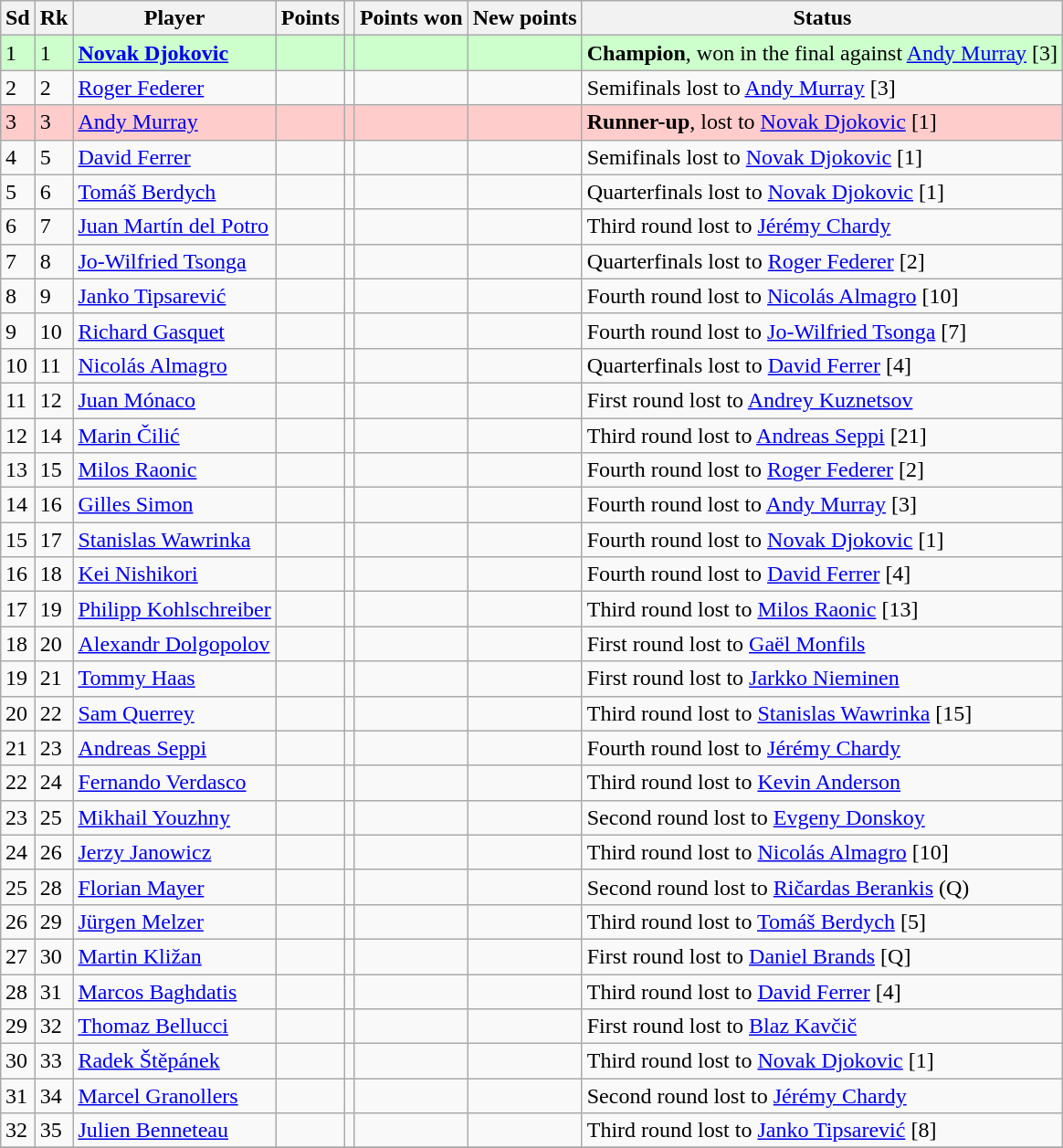<table class="wikitable sortable" style="margin:1em auto;">
<tr>
<th>Sd</th>
<th>Rk</th>
<th>Player</th>
<th>Points</th>
<th></th>
<th>Points won</th>
<th>New points</th>
<th>Status</th>
</tr>
<tr style="background:#cfc;">
<td>1</td>
<td>1</td>
<td><strong> <a href='#'>Novak Djokovic</a></strong></td>
<td></td>
<td></td>
<td></td>
<td></td>
<td><strong>Champion</strong>, won in the final against  <a href='#'>Andy Murray</a> [3]</td>
</tr>
<tr>
<td>2</td>
<td>2</td>
<td> <a href='#'>Roger Federer</a></td>
<td></td>
<td></td>
<td></td>
<td></td>
<td>Semifinals lost to  <a href='#'>Andy Murray</a> [3]</td>
</tr>
<tr style="background:#fcc;">
<td>3</td>
<td>3</td>
<td> <a href='#'>Andy Murray</a></td>
<td></td>
<td></td>
<td></td>
<td></td>
<td><strong>Runner-up</strong>, lost to  <a href='#'>Novak Djokovic</a> [1]</td>
</tr>
<tr>
<td>4</td>
<td>5</td>
<td> <a href='#'>David Ferrer</a></td>
<td></td>
<td></td>
<td></td>
<td></td>
<td>Semifinals lost to  <a href='#'>Novak Djokovic</a> [1]</td>
</tr>
<tr>
<td>5</td>
<td>6</td>
<td> <a href='#'>Tomáš Berdych</a></td>
<td></td>
<td></td>
<td></td>
<td></td>
<td>Quarterfinals lost to  <a href='#'>Novak Djokovic</a> [1]</td>
</tr>
<tr>
<td>6</td>
<td>7</td>
<td> <a href='#'>Juan Martín del Potro</a></td>
<td></td>
<td></td>
<td></td>
<td></td>
<td>Third round lost to  <a href='#'>Jérémy Chardy</a></td>
</tr>
<tr>
<td>7</td>
<td>8</td>
<td> <a href='#'>Jo-Wilfried Tsonga</a></td>
<td></td>
<td></td>
<td></td>
<td></td>
<td>Quarterfinals lost to  <a href='#'>Roger Federer</a> [2]</td>
</tr>
<tr>
<td>8</td>
<td>9</td>
<td> <a href='#'>Janko Tipsarević</a></td>
<td></td>
<td></td>
<td></td>
<td></td>
<td>Fourth round lost to  <a href='#'>Nicolás Almagro</a> [10]</td>
</tr>
<tr>
<td>9</td>
<td>10</td>
<td> <a href='#'>Richard Gasquet</a></td>
<td></td>
<td></td>
<td></td>
<td></td>
<td>Fourth round lost to  <a href='#'>Jo-Wilfried Tsonga</a> [7]</td>
</tr>
<tr>
<td>10</td>
<td>11</td>
<td> <a href='#'>Nicolás Almagro</a></td>
<td></td>
<td></td>
<td></td>
<td></td>
<td>Quarterfinals lost to  <a href='#'>David Ferrer</a> [4]</td>
</tr>
<tr>
<td>11</td>
<td>12</td>
<td> <a href='#'>Juan Mónaco</a></td>
<td></td>
<td></td>
<td></td>
<td></td>
<td>First round lost to  <a href='#'>Andrey Kuznetsov</a></td>
</tr>
<tr>
<td>12</td>
<td>14</td>
<td> <a href='#'>Marin Čilić</a></td>
<td></td>
<td></td>
<td></td>
<td></td>
<td>Third round lost to  <a href='#'>Andreas Seppi</a> [21]</td>
</tr>
<tr>
<td>13</td>
<td>15</td>
<td> <a href='#'>Milos Raonic</a></td>
<td></td>
<td></td>
<td></td>
<td></td>
<td>Fourth round lost to  <a href='#'>Roger Federer</a> [2]</td>
</tr>
<tr>
<td>14</td>
<td>16</td>
<td> <a href='#'>Gilles Simon</a></td>
<td></td>
<td></td>
<td></td>
<td></td>
<td>Fourth round lost to  <a href='#'>Andy Murray</a> [3]</td>
</tr>
<tr>
<td>15</td>
<td>17</td>
<td> <a href='#'>Stanislas Wawrinka</a></td>
<td></td>
<td></td>
<td></td>
<td></td>
<td>Fourth round lost to  <a href='#'>Novak Djokovic</a> [1]</td>
</tr>
<tr>
<td>16</td>
<td>18</td>
<td> <a href='#'>Kei Nishikori</a></td>
<td></td>
<td></td>
<td></td>
<td></td>
<td>Fourth round lost to  <a href='#'>David Ferrer</a> [4]</td>
</tr>
<tr>
<td>17</td>
<td>19</td>
<td> <a href='#'>Philipp Kohlschreiber</a></td>
<td></td>
<td></td>
<td></td>
<td></td>
<td>Third round lost to  <a href='#'>Milos Raonic</a> [13]</td>
</tr>
<tr>
<td>18</td>
<td>20</td>
<td> <a href='#'>Alexandr Dolgopolov</a></td>
<td></td>
<td></td>
<td></td>
<td></td>
<td>First round lost to  <a href='#'>Gaël Monfils</a></td>
</tr>
<tr>
<td>19</td>
<td>21</td>
<td> <a href='#'>Tommy Haas</a></td>
<td></td>
<td></td>
<td></td>
<td></td>
<td>First round lost to  <a href='#'>Jarkko Nieminen</a></td>
</tr>
<tr>
<td>20</td>
<td>22</td>
<td> <a href='#'>Sam Querrey</a></td>
<td></td>
<td></td>
<td></td>
<td></td>
<td>Third round lost to  <a href='#'>Stanislas Wawrinka</a> [15]</td>
</tr>
<tr>
<td>21</td>
<td>23</td>
<td> <a href='#'>Andreas Seppi</a></td>
<td></td>
<td></td>
<td></td>
<td></td>
<td>Fourth round lost to  <a href='#'>Jérémy Chardy</a></td>
</tr>
<tr>
<td>22</td>
<td>24</td>
<td> <a href='#'>Fernando Verdasco</a></td>
<td></td>
<td></td>
<td></td>
<td></td>
<td>Third round lost to  <a href='#'>Kevin Anderson</a></td>
</tr>
<tr>
<td>23</td>
<td>25</td>
<td> <a href='#'>Mikhail Youzhny</a></td>
<td></td>
<td></td>
<td></td>
<td></td>
<td>Second round lost to  <a href='#'>Evgeny Donskoy</a></td>
</tr>
<tr>
<td>24</td>
<td>26</td>
<td> <a href='#'>Jerzy Janowicz</a></td>
<td></td>
<td></td>
<td></td>
<td></td>
<td>Third round lost to  <a href='#'>Nicolás Almagro</a> [10]</td>
</tr>
<tr>
<td>25</td>
<td>28</td>
<td> <a href='#'>Florian Mayer</a></td>
<td></td>
<td></td>
<td></td>
<td></td>
<td>Second round lost to  <a href='#'>Ričardas Berankis</a> (Q)</td>
</tr>
<tr>
<td>26</td>
<td>29</td>
<td> <a href='#'>Jürgen Melzer</a></td>
<td></td>
<td></td>
<td></td>
<td></td>
<td>Third round lost to  <a href='#'>Tomáš Berdych</a> [5]</td>
</tr>
<tr>
<td>27</td>
<td>30</td>
<td> <a href='#'>Martin Kližan</a></td>
<td></td>
<td></td>
<td></td>
<td></td>
<td>First round lost to  <a href='#'>Daniel Brands</a> [Q]</td>
</tr>
<tr>
<td>28</td>
<td>31</td>
<td> <a href='#'>Marcos Baghdatis</a></td>
<td></td>
<td></td>
<td></td>
<td></td>
<td>Third round lost to  <a href='#'>David Ferrer</a> [4]</td>
</tr>
<tr>
<td>29</td>
<td>32</td>
<td> <a href='#'>Thomaz Bellucci</a></td>
<td></td>
<td></td>
<td></td>
<td></td>
<td>First round lost to  <a href='#'>Blaz Kavčič</a></td>
</tr>
<tr>
<td>30</td>
<td>33</td>
<td> <a href='#'>Radek Štěpánek</a></td>
<td></td>
<td></td>
<td></td>
<td></td>
<td>Third round lost to  <a href='#'>Novak Djokovic</a> [1]</td>
</tr>
<tr>
<td>31</td>
<td>34</td>
<td> <a href='#'>Marcel Granollers</a></td>
<td></td>
<td></td>
<td></td>
<td></td>
<td>Second round lost to  <a href='#'>Jérémy Chardy</a></td>
</tr>
<tr>
<td>32</td>
<td>35</td>
<td> <a href='#'>Julien Benneteau</a></td>
<td></td>
<td></td>
<td></td>
<td></td>
<td>Third round lost to  <a href='#'>Janko Tipsarević</a> [8]</td>
</tr>
<tr>
</tr>
</table>
